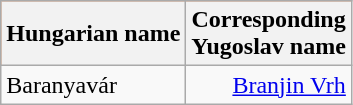<table class="wikitable" style="text-align: right;">
<tr bgcolor=#F5F5DC;">
<th>Hungarian name</th>
<th>Corresponding<br>Yugoslav name</th>
</tr>
<tr>
<td style="text-align:left;">Baranyavár</td>
<td><a href='#'>Branjin Vrh</a></td>
</tr>
</table>
